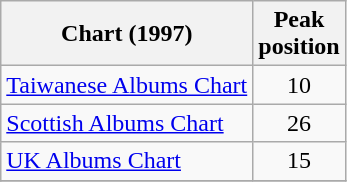<table class="wikitable sortable">
<tr>
<th align="left">Chart (1997)</th>
<th align="left">Peak<br>position</th>
</tr>
<tr>
<td align="left"><a href='#'>Taiwanese Albums Chart</a></td>
<td align="center">10</td>
</tr>
<tr>
<td align="left"><a href='#'>Scottish Albums Chart</a></td>
<td align="center">26</td>
</tr>
<tr>
<td align="left"><a href='#'>UK Albums Chart</a></td>
<td align="center">15</td>
</tr>
<tr>
</tr>
</table>
